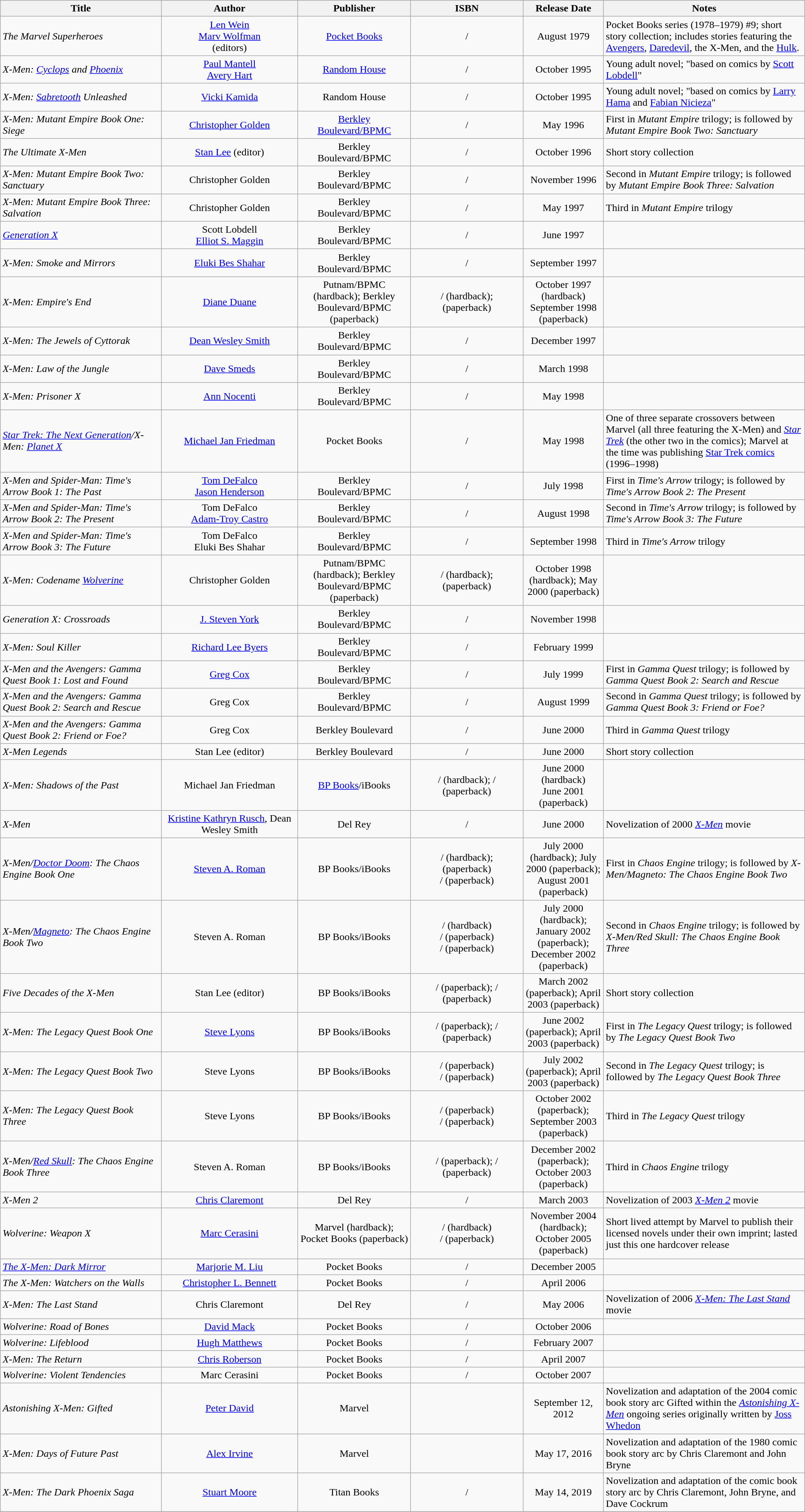<table class="wikitable" style="width:100%;">
<tr>
<th width=20%>Title</th>
<th width=17%>Author</th>
<th width=14%>Publisher</th>
<th width=14%>ISBN</th>
<th width=10%>Release Date</th>
<th width=25%>Notes</th>
</tr>
<tr>
<td><em>The Marvel Superheroes</em></td>
<td style="text-align:center;"><a href='#'>Len Wein</a> <br><a href='#'>Marv Wolfman</a><br>(editors)</td>
<td style="text-align:center;"><a href='#'>Pocket Books</a></td>
<td style="text-align:center;"> / </td>
<td style="text-align:center;">August 1979</td>
<td>Pocket Books series (1978–1979) #9; short story collection; includes stories featuring the <a href='#'>Avengers</a>, <a href='#'>Daredevil</a>, the X-Men, and the <a href='#'>Hulk</a>.</td>
</tr>
<tr>
<td><em>X-Men: <a href='#'>Cyclops</a> and <a href='#'>Phoenix</a></em></td>
<td style="text-align:center;"><a href='#'>Paul Mantell</a> <br><a href='#'>Avery Hart</a></td>
<td style="text-align:center;"><a href='#'>Random House</a></td>
<td style="text-align:center;"> / </td>
<td style="text-align:center;">October 1995</td>
<td>Young adult novel; "based on comics by <a href='#'>Scott Lobdell</a>"</td>
</tr>
<tr>
<td><em>X-Men: <a href='#'>Sabretooth</a> Unleashed</em></td>
<td style="text-align:center;"><a href='#'>Vicki Kamida</a></td>
<td style="text-align:center;">Random House</td>
<td style="text-align:center;"> / </td>
<td style="text-align:center;">October 1995</td>
<td>Young adult novel; "based on comics by <a href='#'>Larry Hama</a> and <a href='#'>Fabian Nicieza</a>"</td>
</tr>
<tr>
<td><em>X-Men: Mutant Empire Book One: Siege</em></td>
<td style="text-align:center;"><a href='#'>Christopher Golden</a></td>
<td style="text-align:center;"><a href='#'>Berkley Boulevard/BPMC</a></td>
<td style="text-align:center;"> / </td>
<td style="text-align:center;">May 1996</td>
<td>First in <em>Mutant Empire</em> trilogy; is followed by <em>Mutant Empire Book Two: Sanctuary</em></td>
</tr>
<tr>
<td><em>The Ultimate X-Men</em></td>
<td style="text-align:center;"><a href='#'>Stan Lee</a> (editor)</td>
<td style="text-align:center;">Berkley Boulevard/BPMC</td>
<td style="text-align:center;"> / </td>
<td style="text-align:center;">October 1996</td>
<td>Short story collection</td>
</tr>
<tr>
<td><em>X-Men: Mutant Empire Book Two: Sanctuary</em></td>
<td style="text-align:center;">Christopher Golden</td>
<td style="text-align:center;">Berkley Boulevard/BPMC</td>
<td style="text-align:center;"> / </td>
<td style="text-align:center;">November 1996</td>
<td>Second in <em>Mutant Empire</em> trilogy; is followed by <em>Mutant Empire Book Three: Salvation</em></td>
</tr>
<tr>
<td><em>X-Men: Mutant Empire Book Three: Salvation</em></td>
<td style="text-align:center;">Christopher Golden</td>
<td style="text-align:center;">Berkley Boulevard/BPMC</td>
<td style="text-align:center;"> / </td>
<td style="text-align:center;">May 1997</td>
<td>Third in <em>Mutant Empire</em> trilogy</td>
</tr>
<tr>
<td><em><a href='#'>Generation X</a></em></td>
<td style="text-align:center;">Scott Lobdell <br><a href='#'>Elliot S. Maggin</a></td>
<td style="text-align:center;">Berkley Boulevard/BPMC</td>
<td style="text-align:center;"> / </td>
<td style="text-align:center;">June 1997</td>
<td></td>
</tr>
<tr>
<td><em>X-Men: Smoke and Mirrors</em></td>
<td style="text-align:center;"><a href='#'>Eluki Bes Shahar</a></td>
<td style="text-align:center;">Berkley Boulevard/BPMC</td>
<td style="text-align:center;"> / </td>
<td style="text-align:center;">September 1997</td>
<td></td>
</tr>
<tr>
<td><em>X-Men: Empire's End</em></td>
<td style="text-align:center;"><a href='#'>Diane Duane</a></td>
<td style="text-align:center;">Putnam/BPMC (hardback); Berkley Boulevard/BPMC (paperback)</td>
<td style="text-align:center;"> /  (hardback); <br> (paperback)</td>
<td style="text-align:center;">October 1997 (hardback)<br>September 1998 (paperback)</td>
<td></td>
</tr>
<tr>
<td><em>X-Men: The Jewels of Cyttorak</em></td>
<td style="text-align:center;"><a href='#'>Dean Wesley Smith</a></td>
<td style="text-align:center;">Berkley Boulevard/BPMC</td>
<td style="text-align:center;"> / </td>
<td style="text-align:center;">December 1997</td>
<td></td>
</tr>
<tr>
<td><em>X-Men: Law of the Jungle</em></td>
<td style="text-align:center;"><a href='#'>Dave Smeds</a></td>
<td style="text-align:center;">Berkley Boulevard/BPMC</td>
<td style="text-align:center;"> / </td>
<td style="text-align:center;">March 1998</td>
<td></td>
</tr>
<tr>
<td><em>X-Men: Prisoner X</em></td>
<td style="text-align:center;"><a href='#'>Ann Nocenti</a></td>
<td style="text-align:center;">Berkley Boulevard/BPMC</td>
<td style="text-align:center;"> / </td>
<td style="text-align:center;">May 1998</td>
<td></td>
</tr>
<tr>
<td><em><a href='#'>Star Trek: The Next Generation</a>/X-Men: <a href='#'>Planet X</a></em></td>
<td style="text-align:center;"><a href='#'>Michael Jan Friedman</a></td>
<td style="text-align:center;">Pocket Books</td>
<td style="text-align:center;"> / </td>
<td style="text-align:center;">May 1998</td>
<td>One of three separate crossovers between Marvel (all three featuring the X-Men) and <em><a href='#'>Star Trek</a></em> (the other two in the comics); Marvel at the time was publishing <a href='#'>Star Trek comics</a> (1996–1998)</td>
</tr>
<tr>
<td><em>X-Men and Spider-Man: Time's Arrow Book 1: The Past</em></td>
<td style="text-align:center;"><a href='#'>Tom DeFalco</a> <br><a href='#'>Jason Henderson</a></td>
<td style="text-align:center;">Berkley Boulevard/BPMC</td>
<td style="text-align:center;"> / </td>
<td style="text-align:center;">July 1998</td>
<td>First in <em>Time's Arrow</em> trilogy; is followed by <em>Time's Arrow Book 2: The Present</em></td>
</tr>
<tr>
<td><em>X-Men and Spider-Man: Time's Arrow Book 2: The Present</em></td>
<td style="text-align:center;">Tom DeFalco <br><a href='#'>Adam-Troy Castro</a></td>
<td style="text-align:center;">Berkley Boulevard/BPMC</td>
<td style="text-align:center;"> / </td>
<td style="text-align:center;">August 1998</td>
<td>Second in <em>Time's Arrow</em> trilogy; is followed by <em>Time's Arrow Book 3: The Future</em></td>
</tr>
<tr>
<td><em>X-Men and Spider-Man: Time's Arrow Book 3: The Future</em></td>
<td style="text-align:center;">Tom DeFalco <br>Eluki Bes Shahar</td>
<td style="text-align:center;">Berkley Boulevard/BPMC</td>
<td style="text-align:center;"> / </td>
<td style="text-align:center;">September 1998</td>
<td>Third in <em>Time's Arrow</em> trilogy</td>
</tr>
<tr>
<td><em>X-Men: Codename <a href='#'>Wolverine</a></em></td>
<td style="text-align:center;">Christopher Golden</td>
<td style="text-align:center;">Putnam/BPMC (hardback); Berkley Boulevard/BPMC (paperback)</td>
<td style="text-align:center;"> /  (hardback);  <br> (paperback)</td>
<td style="text-align:center;">October 1998 (hardback); May 2000 (paperback)</td>
<td></td>
</tr>
<tr>
<td><em>Generation X: Crossroads</em></td>
<td style="text-align:center;"><a href='#'>J. Steven York</a></td>
<td style="text-align:center;">Berkley Boulevard/BPMC</td>
<td style="text-align:center;"> / </td>
<td style="text-align:center;">November 1998</td>
<td></td>
</tr>
<tr>
<td><em>X-Men: Soul Killer</em></td>
<td style="text-align:center;"><a href='#'>Richard Lee Byers</a></td>
<td style="text-align:center;">Berkley Boulevard/BPMC</td>
<td style="text-align:center;"> / </td>
<td style="text-align:center;">February 1999</td>
<td></td>
</tr>
<tr>
<td><em>X-Men and the Avengers: Gamma Quest Book 1: Lost and Found</em></td>
<td style="text-align:center;"><a href='#'>Greg Cox</a></td>
<td style="text-align:center;">Berkley Boulevard/BPMC</td>
<td style="text-align:center;"> / </td>
<td style="text-align:center;">July 1999</td>
<td>First in <em>Gamma Quest</em> trilogy; is followed by <em>Gamma Quest Book 2: Search and Rescue</em></td>
</tr>
<tr>
<td><em>X-Men and the Avengers: Gamma Quest Book 2: Search and Rescue</em></td>
<td style="text-align:center;">Greg Cox</td>
<td style="text-align:center;">Berkley Boulevard/BPMC</td>
<td style="text-align:center;"> / </td>
<td style="text-align:center;">August 1999</td>
<td>Second in <em>Gamma Quest</em> trilogy; is followed by <em>Gamma Quest Book 3: Friend or Foe?</em></td>
</tr>
<tr>
<td><em>X-Men and the Avengers: Gamma Quest Book 2: Friend or Foe?</em></td>
<td style="text-align:center;">Greg Cox</td>
<td style="text-align:center;">Berkley Boulevard</td>
<td style="text-align:center;"> / </td>
<td style="text-align:center;">June 2000</td>
<td>Third in <em>Gamma Quest</em> trilogy</td>
</tr>
<tr>
<td><em>X-Men Legends</em></td>
<td style="text-align:center;">Stan Lee (editor)</td>
<td style="text-align:center;">Berkley Boulevard</td>
<td style="text-align:center;"> / </td>
<td style="text-align:center;">June 2000</td>
<td>Short story collection</td>
</tr>
<tr>
<td><em>X-Men: Shadows of the Past</em></td>
<td style="text-align:center;">Michael Jan Friedman</td>
<td style="text-align:center;"><a href='#'>BP Books</a>/iBooks</td>
<td style="text-align:center;"> /  (hardback);  /  (paperback)</td>
<td style="text-align:center;">June 2000 (hardback) <br>June 2001 (paperback)</td>
<td></td>
</tr>
<tr>
<td><em>X-Men</em></td>
<td style="text-align:center;"><a href='#'>Kristine Kathryn Rusch</a>, Dean Wesley Smith</td>
<td style="text-align:center;">Del Rey</td>
<td style="text-align:center;"> / </td>
<td style="text-align:center;">June 2000</td>
<td>Novelization of 2000 <em><a href='#'>X-Men</a></em> movie</td>
</tr>
<tr>
<td><em>X-Men/<a href='#'>Doctor Doom</a>: The Chaos Engine Book One</em></td>
<td style="text-align:center;"><a href='#'>Steven A. Roman</a></td>
<td style="text-align:center;">BP Books/iBooks</td>
<td style="text-align:center;"> /  (hardback);  <br> (paperback) <br> /  (paperback)</td>
<td style="text-align:center;">July 2000 (hardback); July 2000 (paperback); August 2001 (paperback)</td>
<td>First in <em>Chaos Engine</em> trilogy; is followed by <em>X-Men/Magneto: The Chaos Engine Book Two</em></td>
</tr>
<tr>
<td><em>X-Men/<a href='#'>Magneto</a>: The Chaos Engine Book Two</em></td>
<td style="text-align:center;">Steven A. Roman</td>
<td style="text-align:center;">BP Books/iBooks</td>
<td style="text-align:center;"> /  (hardback) <br> /  (paperback) <br> /  (paperback)</td>
<td style="text-align:center;">July 2000 (hardback); January 2002 (paperback); December 2002 (paperback)</td>
<td>Second in <em>Chaos Engine</em> trilogy; is followed by <em>X-Men/Red Skull: The Chaos Engine Book Three</em></td>
</tr>
<tr>
<td><em>Five Decades of the X-Men</em></td>
<td style="text-align:center;">Stan Lee (editor)</td>
<td style="text-align:center;">BP Books/iBooks</td>
<td style="text-align:center;"> /  (paperback);  /  (paperback)</td>
<td style="text-align:center;">March 2002 (paperback); April 2003 (paperback)</td>
<td>Short story collection</td>
</tr>
<tr>
<td><em>X-Men: The Legacy Quest Book One</em></td>
<td style="text-align:center;"><a href='#'>Steve Lyons</a></td>
<td style="text-align:center;">BP Books/iBooks</td>
<td style="text-align:center;"> /  (paperback);  /  (paperback)</td>
<td style="text-align:center;">June 2002 (paperback); April 2003 (paperback)</td>
<td>First in <em>The Legacy Quest</em> trilogy; is followed by <em>The Legacy Quest Book Two</em></td>
</tr>
<tr>
<td><em>X-Men: The Legacy Quest Book Two</em></td>
<td style="text-align:center;">Steve Lyons</td>
<td style="text-align:center;">BP Books/iBooks</td>
<td style="text-align:center;"> /  (paperback) <br>  /  (paperback)</td>
<td style="text-align:center;">July 2002 (paperback); April 2003 (paperback)</td>
<td>Second in <em>The Legacy Quest</em> trilogy; is followed by <em>The Legacy Quest Book Three</em></td>
</tr>
<tr>
<td><em>X-Men: The Legacy Quest Book Three</em></td>
<td style="text-align:center;">Steve Lyons</td>
<td style="text-align:center;">BP Books/iBooks</td>
<td style="text-align:center;"> /  (paperback) <br> /  (paperback)</td>
<td style="text-align:center;">October 2002 (paperback); September 2003 (paperback)</td>
<td>Third in <em>The Legacy Quest</em> trilogy</td>
</tr>
<tr>
<td><em>X-Men/<a href='#'>Red Skull</a>: The Chaos Engine Book Three</em></td>
<td style="text-align:center;">Steven A. Roman</td>
<td style="text-align:center;">BP Books/iBooks</td>
<td style="text-align:center;"> /  (paperback);  /  (paperback)</td>
<td style="text-align:center;">December 2002 (paperback); October 2003 (paperback)</td>
<td>Third in <em>Chaos Engine</em> trilogy</td>
</tr>
<tr>
<td><em>X-Men 2</em></td>
<td style="text-align:center;"><a href='#'>Chris Claremont</a></td>
<td style="text-align:center;">Del Rey</td>
<td style="text-align:center;"> / </td>
<td style="text-align:center;">March 2003</td>
<td>Novelization of 2003 <em><a href='#'>X-Men 2</a></em> movie</td>
</tr>
<tr>
<td><em>Wolverine: Weapon X</em></td>
<td style="text-align:center;"><a href='#'>Marc Cerasini</a></td>
<td style="text-align:center;">Marvel (hardback); Pocket Books (paperback)</td>
<td style="text-align:center;"> /  (hardback)<br>  /  (paperback)</td>
<td style="text-align:center;">November 2004 (hardback); October 2005 (paperback)</td>
<td>Short lived attempt by Marvel to publish their licensed novels under their own imprint; lasted just this one hardcover release</td>
</tr>
<tr>
<td><em><a href='#'>The X-Men: Dark Mirror</a></em></td>
<td style="text-align:center;"><a href='#'>Marjorie M. Liu</a></td>
<td style="text-align:center;">Pocket Books</td>
<td style="text-align:center;"> / </td>
<td style="text-align:center;">December 2005</td>
<td></td>
</tr>
<tr>
<td><em>The X-Men: Watchers on the Walls</em></td>
<td style="text-align:center;"><a href='#'>Christopher L. Bennett</a></td>
<td style="text-align:center;">Pocket Books</td>
<td style="text-align:center;"> / </td>
<td style="text-align:center;">April 2006</td>
<td></td>
</tr>
<tr>
<td><em>X-Men: The Last Stand</em></td>
<td style="text-align:center;">Chris Claremont</td>
<td style="text-align:center;">Del Rey</td>
<td style="text-align:center;"> / </td>
<td style="text-align:center;">May 2006</td>
<td>Novelization of 2006 <em><a href='#'>X-Men: The Last Stand</a></em> movie</td>
</tr>
<tr>
<td><em>Wolverine: Road of Bones</em></td>
<td style="text-align:center;"><a href='#'>David Mack</a></td>
<td style="text-align:center;">Pocket Books</td>
<td style="text-align:center;"> / </td>
<td style="text-align:center;">October 2006</td>
<td></td>
</tr>
<tr>
<td><em>Wolverine: Lifeblood</em></td>
<td style="text-align:center;"><a href='#'>Hugh Matthews</a></td>
<td style="text-align:center;">Pocket Books</td>
<td style="text-align:center;"> / </td>
<td style="text-align:center;">February 2007</td>
<td></td>
</tr>
<tr>
<td><em>X-Men: The Return</em></td>
<td style="text-align:center;"><a href='#'>Chris Roberson</a></td>
<td style="text-align:center;">Pocket Books</td>
<td style="text-align:center;"> / </td>
<td style="text-align:center;">April 2007</td>
<td></td>
</tr>
<tr>
<td><em>Wolverine: Violent Tendencies</em></td>
<td style="text-align:center;">Marc Cerasini</td>
<td style="text-align:center;">Pocket Books</td>
<td style="text-align:center;"> / </td>
<td style="text-align:center;">October 2007</td>
<td></td>
</tr>
<tr>
<td><em>Astonishing X-Men: Gifted</em></td>
<td style="text-align:center;"><a href='#'>Peter David</a></td>
<td style="text-align:center;">Marvel</td>
<td></td>
<td style="text-align:center;">September 12, 2012</td>
<td>Novelization and adaptation of the 2004 comic book story arc Gifted within the <em><a href='#'>Astonishing X-Men</a></em> ongoing series originally written by <a href='#'>Joss Whedon</a></td>
</tr>
<tr>
<td><em>X-Men: Days of Future Past</em></td>
<td style="text-align:center;"><a href='#'>Alex Irvine</a></td>
<td style="text-align:center;">Marvel</td>
<td style="text-align:center;"></td>
<td style="text-align:center;">May 17, 2016</td>
<td>Novelization and adaptation of the 1980 comic book story arc by Chris Claremont and John Bryne</td>
</tr>
<tr>
<td><em>X-Men: The Dark Phoenix Saga</em></td>
<td style="text-align:center;"><a href='#'>Stuart Moore</a></td>
<td style="text-align:center;">Titan Books</td>
<td style="text-align:center;"> / </td>
<td style="text-align:center;">May 14, 2019</td>
<td>Novelization and adaptation of the comic book story arc by Chris Claremont, John Bryne, and Dave Cockrum</td>
</tr>
<tr>
</tr>
</table>
